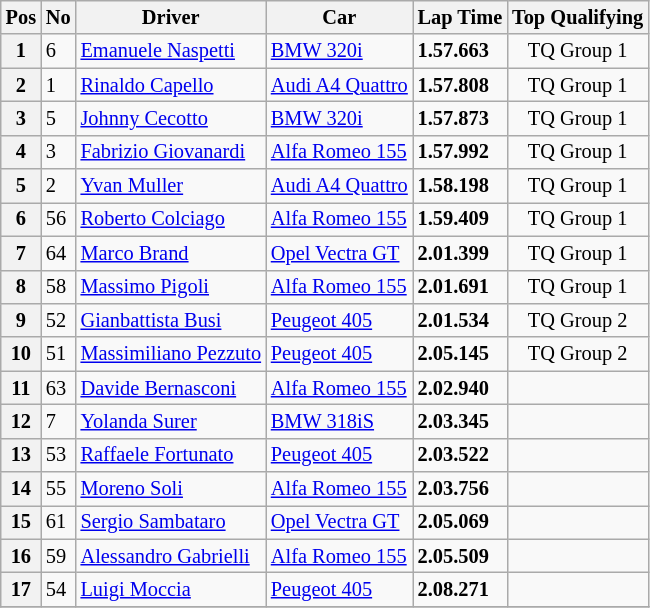<table class="wikitable" style="font-size: 85%;">
<tr>
<th>Pos</th>
<th>No</th>
<th>Driver</th>
<th>Car</th>
<th>Lap Time</th>
<th>Top Qualifying</th>
</tr>
<tr>
<th>1</th>
<td>6</td>
<td> <a href='#'>Emanuele Naspetti</a></td>
<td><a href='#'>BMW 320i</a></td>
<td><strong>1.57.663</strong></td>
<td align=center>TQ Group 1</td>
</tr>
<tr>
<th>2</th>
<td>1</td>
<td> <a href='#'>Rinaldo Capello</a></td>
<td><a href='#'>Audi A4 Quattro</a></td>
<td><strong>1.57.808</strong></td>
<td align=center>TQ Group 1</td>
</tr>
<tr>
<th>3</th>
<td>5</td>
<td> <a href='#'>Johnny Cecotto</a></td>
<td><a href='#'>BMW 320i</a></td>
<td><strong>1.57.873</strong></td>
<td align=center>TQ Group 1</td>
</tr>
<tr>
<th>4</th>
<td>3</td>
<td> <a href='#'>Fabrizio Giovanardi</a></td>
<td><a href='#'>Alfa Romeo 155</a></td>
<td><strong>1.57.992</strong></td>
<td align=center>TQ Group 1</td>
</tr>
<tr>
<th>5</th>
<td>2</td>
<td> <a href='#'>Yvan Muller</a></td>
<td><a href='#'>Audi A4 Quattro</a></td>
<td><strong>1.58.198</strong></td>
<td align=center>TQ Group 1</td>
</tr>
<tr>
<th>6</th>
<td>56</td>
<td> <a href='#'>Roberto Colciago</a></td>
<td><a href='#'>Alfa Romeo 155</a></td>
<td><strong>1.59.409</strong></td>
<td align=center>TQ Group 1</td>
</tr>
<tr>
<th>7</th>
<td>64</td>
<td> <a href='#'>Marco Brand</a></td>
<td><a href='#'> Opel Vectra GT</a></td>
<td><strong>2.01.399</strong></td>
<td align=center>TQ Group 1</td>
</tr>
<tr>
<th>8</th>
<td>58</td>
<td> <a href='#'>Massimo Pigoli</a></td>
<td><a href='#'>Alfa Romeo 155</a></td>
<td><strong>2.01.691</strong></td>
<td align=center>TQ Group 1</td>
</tr>
<tr>
<th>9</th>
<td>52</td>
<td> <a href='#'>Gianbattista Busi</a></td>
<td><a href='#'>Peugeot 405</a></td>
<td><strong>2.01.534</strong></td>
<td align=center>TQ Group 2</td>
</tr>
<tr>
<th>10</th>
<td>51</td>
<td> <a href='#'>Massimiliano Pezzuto</a></td>
<td><a href='#'>Peugeot 405</a></td>
<td><strong>2.05.145</strong></td>
<td align=center>TQ Group 2</td>
</tr>
<tr>
<th>11</th>
<td>63</td>
<td> <a href='#'>Davide Bernasconi</a></td>
<td><a href='#'>Alfa Romeo 155</a></td>
<td><strong>2.02.940</strong></td>
<td></td>
</tr>
<tr>
<th>12</th>
<td>7</td>
<td> <a href='#'>Yolanda Surer</a></td>
<td><a href='#'>BMW 318iS</a></td>
<td><strong>2.03.345</strong></td>
<td></td>
</tr>
<tr>
<th>13</th>
<td>53</td>
<td> <a href='#'>Raffaele Fortunato</a></td>
<td><a href='#'>Peugeot 405</a></td>
<td><strong>2.03.522</strong></td>
<td></td>
</tr>
<tr>
<th>14</th>
<td>55</td>
<td> <a href='#'>Moreno Soli</a></td>
<td><a href='#'>Alfa Romeo 155</a></td>
<td><strong>2.03.756</strong></td>
<td></td>
</tr>
<tr>
<th>15</th>
<td>61</td>
<td> <a href='#'>Sergio Sambataro</a></td>
<td><a href='#'> Opel Vectra GT</a></td>
<td><strong>2.05.069</strong></td>
<td></td>
</tr>
<tr>
<th>16</th>
<td>59</td>
<td> <a href='#'>Alessandro Gabrielli</a></td>
<td><a href='#'>Alfa Romeo 155</a></td>
<td><strong>2.05.509</strong></td>
<td></td>
</tr>
<tr>
<th>17</th>
<td>54</td>
<td> <a href='#'>Luigi Moccia</a></td>
<td><a href='#'>Peugeot 405</a></td>
<td><strong>2.08.271</strong></td>
<td></td>
</tr>
<tr>
</tr>
</table>
